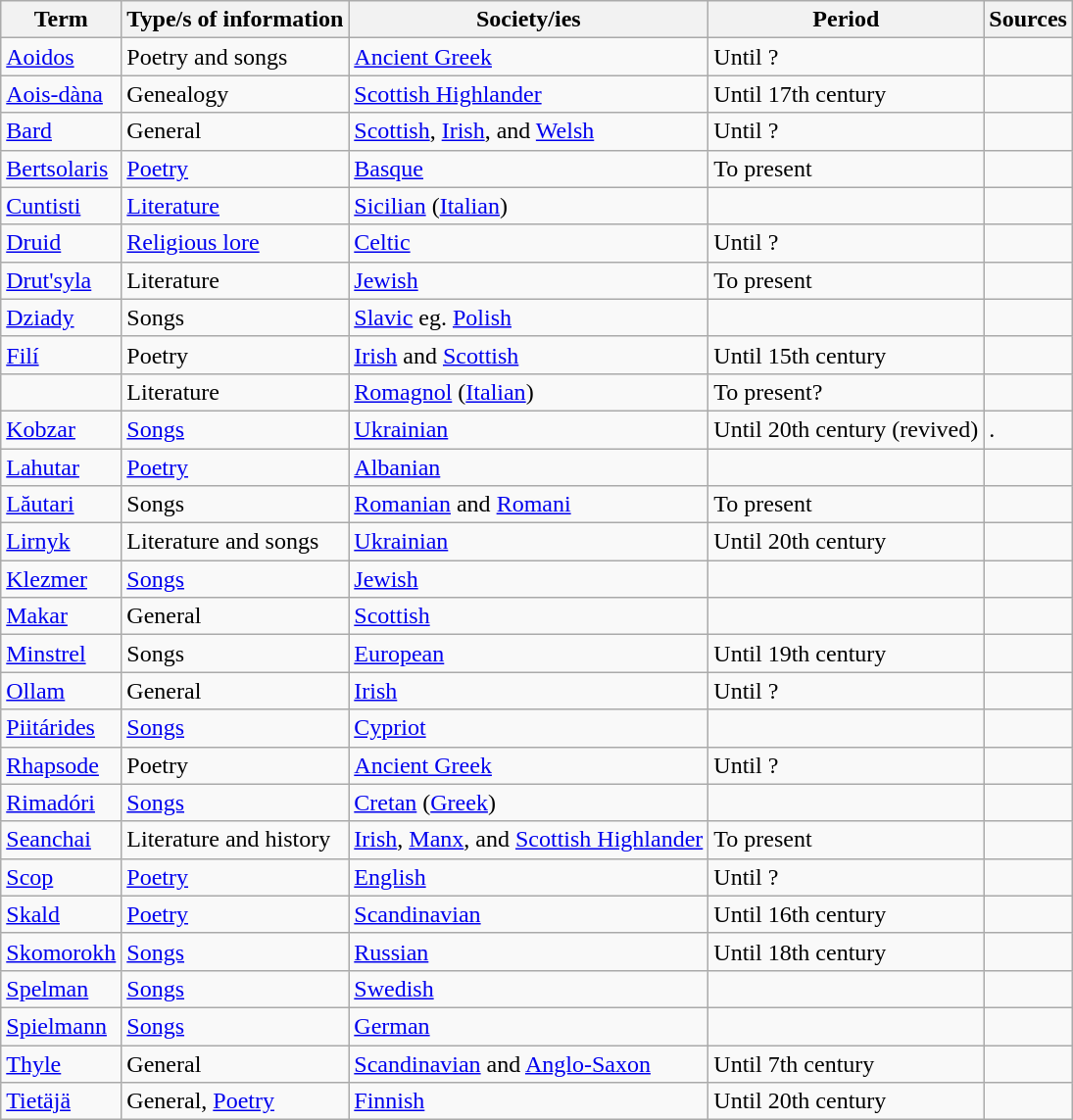<table class="wikitable">
<tr>
<th>Term</th>
<th>Type/s of information</th>
<th>Society/ies</th>
<th>Period</th>
<th>Sources</th>
</tr>
<tr>
<td><a href='#'>Aoidos</a></td>
<td>Poetry and songs</td>
<td><a href='#'>Ancient Greek</a></td>
<td>Until ?</td>
<td></td>
</tr>
<tr>
<td><a href='#'>Aois-dàna</a></td>
<td>Genealogy</td>
<td><a href='#'>Scottish Highlander</a></td>
<td>Until 17th century</td>
<td></td>
</tr>
<tr>
<td><a href='#'>Bard</a></td>
<td>General</td>
<td><a href='#'>Scottish</a>, <a href='#'>Irish</a>, and <a href='#'>Welsh</a></td>
<td>Until ?</td>
<td></td>
</tr>
<tr>
<td><a href='#'>Bertsolaris</a></td>
<td><a href='#'>Poetry</a></td>
<td><a href='#'>Basque</a></td>
<td>To present</td>
<td></td>
</tr>
<tr>
<td><a href='#'>Cuntisti</a></td>
<td><a href='#'>Literature</a></td>
<td><a href='#'>Sicilian</a> (<a href='#'>Italian</a>)</td>
<td></td>
<td></td>
</tr>
<tr>
<td><a href='#'>Druid</a></td>
<td><a href='#'>Religious lore</a></td>
<td><a href='#'>Celtic</a></td>
<td>Until ?</td>
<td></td>
</tr>
<tr>
<td><a href='#'>Drut'syla</a></td>
<td>Literature</td>
<td><a href='#'>Jewish</a></td>
<td>To present</td>
<td></td>
</tr>
<tr>
<td><a href='#'>Dziady</a></td>
<td>Songs</td>
<td><a href='#'>Slavic</a> eg. <a href='#'>Polish</a></td>
<td></td>
<td></td>
</tr>
<tr>
<td><a href='#'>Filí</a></td>
<td>Poetry</td>
<td><a href='#'>Irish</a> and <a href='#'>Scottish</a></td>
<td>Until 15th century</td>
<td></td>
</tr>
<tr>
<td></td>
<td>Literature</td>
<td><a href='#'>Romagnol</a> (<a href='#'>Italian</a>)</td>
<td>To present?</td>
<td></td>
</tr>
<tr>
<td><a href='#'>Kobzar</a></td>
<td><a href='#'>Songs</a></td>
<td><a href='#'>Ukrainian</a></td>
<td>Until 20th century (revived)</td>
<td>.</td>
</tr>
<tr>
<td><a href='#'>Lahutar</a></td>
<td><a href='#'>Poetry</a></td>
<td><a href='#'>Albanian</a></td>
<td></td>
<td></td>
</tr>
<tr>
<td><a href='#'>Lăutari</a></td>
<td>Songs</td>
<td><a href='#'>Romanian</a> and <a href='#'>Romani</a></td>
<td>To present</td>
<td></td>
</tr>
<tr>
<td><a href='#'>Lirnyk</a></td>
<td>Literature and songs</td>
<td><a href='#'>Ukrainian</a></td>
<td>Until 20th century</td>
<td></td>
</tr>
<tr>
<td><a href='#'>Klezmer</a></td>
<td><a href='#'>Songs</a></td>
<td><a href='#'>Jewish</a></td>
<td></td>
<td></td>
</tr>
<tr>
<td><a href='#'>Makar</a></td>
<td>General</td>
<td><a href='#'>Scottish</a></td>
<td></td>
<td></td>
</tr>
<tr>
<td><a href='#'>Minstrel</a></td>
<td>Songs</td>
<td><a href='#'>European</a></td>
<td>Until 19th century</td>
<td></td>
</tr>
<tr>
<td><a href='#'>Ollam</a></td>
<td>General</td>
<td><a href='#'>Irish</a></td>
<td>Until ?</td>
<td></td>
</tr>
<tr>
<td><a href='#'>Piitárides</a></td>
<td><a href='#'>Songs</a></td>
<td><a href='#'>Cypriot</a></td>
<td></td>
<td></td>
</tr>
<tr>
<td><a href='#'>Rhapsode</a></td>
<td>Poetry</td>
<td><a href='#'>Ancient Greek</a></td>
<td>Until ?</td>
<td></td>
</tr>
<tr>
<td><a href='#'>Rimadóri</a></td>
<td><a href='#'>Songs</a></td>
<td><a href='#'>Cretan</a> (<a href='#'>Greek</a>)</td>
<td></td>
<td></td>
</tr>
<tr>
<td><a href='#'>Seanchai</a></td>
<td>Literature and history</td>
<td><a href='#'>Irish</a>, <a href='#'>Manx</a>, and <a href='#'>Scottish Highlander</a></td>
<td>To present</td>
<td></td>
</tr>
<tr>
<td><a href='#'>Scop</a></td>
<td><a href='#'>Poetry</a></td>
<td><a href='#'>English</a></td>
<td>Until ?</td>
<td></td>
</tr>
<tr>
<td><a href='#'>Skald</a></td>
<td><a href='#'>Poetry</a></td>
<td><a href='#'>Scandinavian</a></td>
<td>Until 16th century</td>
<td></td>
</tr>
<tr>
<td><a href='#'>Skomorokh</a></td>
<td><a href='#'>Songs</a></td>
<td><a href='#'>Russian</a></td>
<td>Until 18th century</td>
<td></td>
</tr>
<tr>
<td><a href='#'>Spelman</a></td>
<td><a href='#'>Songs</a></td>
<td><a href='#'>Swedish</a></td>
<td></td>
<td></td>
</tr>
<tr>
<td><a href='#'>Spielmann</a></td>
<td><a href='#'>Songs</a></td>
<td><a href='#'>German</a></td>
<td></td>
<td></td>
</tr>
<tr>
<td><a href='#'>Thyle</a></td>
<td>General</td>
<td><a href='#'>Scandinavian</a> and <a href='#'>Anglo-Saxon</a></td>
<td>Until 7th century</td>
<td></td>
</tr>
<tr>
<td><a href='#'>Tietäjä</a></td>
<td>General, <a href='#'>Poetry</a></td>
<td><a href='#'>Finnish</a></td>
<td>Until 20th century</td>
<td></td>
</tr>
</table>
